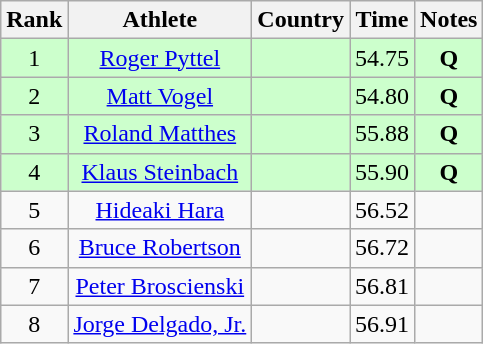<table class="wikitable sortable" style="text-align:center">
<tr>
<th>Rank</th>
<th>Athlete</th>
<th>Country</th>
<th>Time</th>
<th>Notes</th>
</tr>
<tr bgcolor=ccffcc>
<td>1</td>
<td><a href='#'>Roger Pyttel</a></td>
<td align=left></td>
<td>54.75</td>
<td><strong>Q </strong></td>
</tr>
<tr bgcolor=ccffcc>
<td>2</td>
<td><a href='#'>Matt Vogel</a></td>
<td align=left></td>
<td>54.80</td>
<td><strong>Q </strong></td>
</tr>
<tr bgcolor=ccffcc>
<td>3</td>
<td><a href='#'>Roland Matthes</a></td>
<td align=left></td>
<td>55.88</td>
<td><strong>Q </strong></td>
</tr>
<tr bgcolor=ccffcc>
<td>4</td>
<td><a href='#'>Klaus Steinbach</a></td>
<td align=left></td>
<td>55.90</td>
<td><strong>Q </strong></td>
</tr>
<tr>
<td>5</td>
<td><a href='#'>Hideaki Hara</a></td>
<td align=left></td>
<td>56.52</td>
<td><strong> </strong></td>
</tr>
<tr>
<td>6</td>
<td><a href='#'>Bruce Robertson</a></td>
<td align=left></td>
<td>56.72</td>
<td><strong> </strong></td>
</tr>
<tr>
<td>7</td>
<td><a href='#'>Peter Broscienski</a></td>
<td align=left></td>
<td>56.81</td>
<td><strong> </strong></td>
</tr>
<tr>
<td>8</td>
<td><a href='#'>Jorge Delgado, Jr.</a></td>
<td align=left></td>
<td>56.91</td>
<td><strong> </strong></td>
</tr>
</table>
